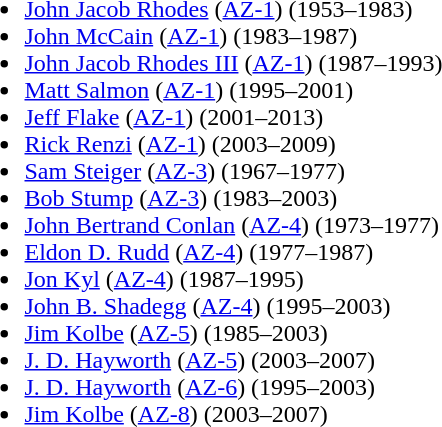<table>
<tr>
<td><br><ul><li><a href='#'>John Jacob Rhodes</a> (<a href='#'>AZ-1</a>) (1953–1983)</li><li><a href='#'>John McCain</a> (<a href='#'>AZ-1</a>) (1983–1987)</li><li><a href='#'>John Jacob Rhodes III</a> (<a href='#'>AZ-1</a>) (1987–1993)</li><li><a href='#'>Matt Salmon</a> (<a href='#'>AZ-1</a>) (1995–2001)</li><li><a href='#'>Jeff Flake</a> (<a href='#'>AZ-1</a>) (2001–2013)</li><li><a href='#'>Rick Renzi</a> (<a href='#'>AZ-1</a>) (2003–2009)</li><li><a href='#'>Sam Steiger</a> (<a href='#'>AZ-3</a>) (1967–1977)</li><li><a href='#'>Bob Stump</a> (<a href='#'>AZ-3</a>) (1983–2003)</li><li><a href='#'>John Bertrand Conlan</a> (<a href='#'>AZ-4</a>) (1973–1977)</li><li><a href='#'>Eldon D. Rudd</a> (<a href='#'>AZ-4</a>) (1977–1987)</li><li><a href='#'>Jon Kyl</a> (<a href='#'>AZ-4</a>) (1987–1995)</li><li><a href='#'>John B. Shadegg</a> (<a href='#'>AZ-4</a>) (1995–2003)</li><li><a href='#'>Jim Kolbe</a> (<a href='#'>AZ-5</a>) (1985–2003)</li><li><a href='#'>J. D. Hayworth</a> (<a href='#'>AZ-5</a>) (2003–2007)</li><li><a href='#'>J. D. Hayworth</a> (<a href='#'>AZ-6</a>) (1995–2003)</li><li><a href='#'>Jim Kolbe</a> (<a href='#'>AZ-8</a>) (2003–2007)</li></ul></td>
</tr>
</table>
